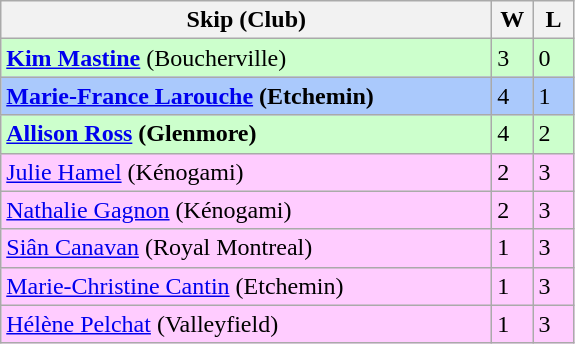<table class="wikitable">
<tr>
<th bgcolor="#efefef" width="320">Skip (Club)</th>
<th bgcolor="#efefef" width="20">W</th>
<th bgcolor="#efefef" width="20">L</th>
</tr>
<tr bgcolor="#ccffcc">
<td><strong><a href='#'>Kim Mastine</a></strong> (Boucherville)</td>
<td>3</td>
<td>0</td>
</tr>
<tr bgcolor="#aac9fc">
<td><strong><a href='#'>Marie-France Larouche</a> (Etchemin)</strong></td>
<td>4</td>
<td>1</td>
</tr>
<tr bgcolor="#ccffcc">
<td><strong><a href='#'>Allison Ross</a> (Glenmore)</strong></td>
<td>4</td>
<td>2</td>
</tr>
<tr bgcolor="#ffccff">
<td><a href='#'>Julie Hamel</a> (Kénogami)</td>
<td>2</td>
<td>3</td>
</tr>
<tr bgcolor="#ffccff">
<td><a href='#'>Nathalie Gagnon</a> (Kénogami)</td>
<td>2</td>
<td>3</td>
</tr>
<tr bgcolor="#ffccff">
<td><a href='#'>Siân Canavan</a> (Royal Montreal)</td>
<td>1</td>
<td>3</td>
</tr>
<tr bgcolor="#ffccff">
<td><a href='#'>Marie-Christine Cantin</a> (Etchemin)</td>
<td>1</td>
<td>3</td>
</tr>
<tr bgcolor="#ffccff">
<td><a href='#'>Hélène Pelchat</a> (Valleyfield)</td>
<td>1</td>
<td>3</td>
</tr>
</table>
